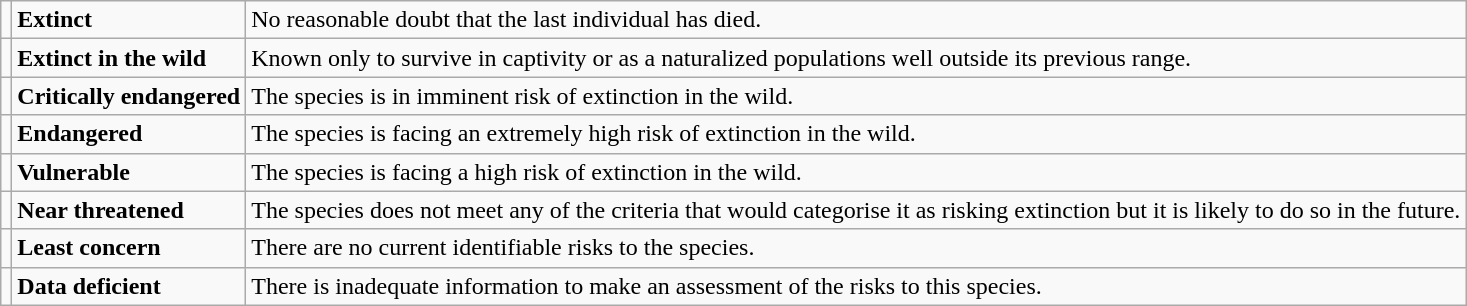<table class="wikitable" style="text-align:left">
<tr>
<td></td>
<td><strong>Extinct</strong></td>
<td>No reasonable doubt that the last individual has died.</td>
</tr>
<tr>
<td></td>
<td><strong>Extinct in the wild</strong></td>
<td>Known only to survive in captivity or as a naturalized populations well outside its previous range.</td>
</tr>
<tr>
<td></td>
<td><strong>Critically endangered</strong></td>
<td>The species is in imminent risk of extinction in the wild.</td>
</tr>
<tr>
<td></td>
<td><strong>Endangered</strong></td>
<td>The species is facing an extremely high risk of extinction in the wild.</td>
</tr>
<tr>
<td></td>
<td><strong>Vulnerable</strong></td>
<td>The species is facing a high risk of extinction in the wild.</td>
</tr>
<tr>
<td></td>
<td><strong>Near threatened</strong></td>
<td>The species does not meet any of the criteria that would categorise it as risking extinction but it is likely to do so in the future.</td>
</tr>
<tr>
<td></td>
<td><strong>Least concern</strong></td>
<td>There are no current identifiable risks to the species.</td>
</tr>
<tr>
<td></td>
<td><strong>Data deficient</strong></td>
<td>There is inadequate information to make an assessment of the risks to this species.</td>
</tr>
</table>
